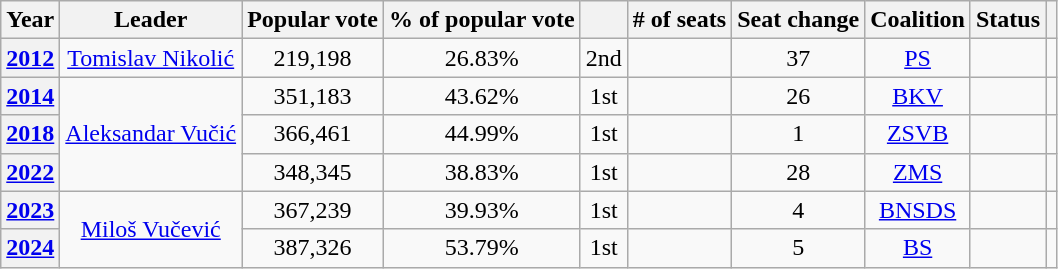<table class="wikitable" style="text-align:center">
<tr>
<th>Year</th>
<th>Leader</th>
<th>Popular vote</th>
<th>% of popular vote</th>
<th></th>
<th># of seats</th>
<th>Seat change</th>
<th>Coalition</th>
<th>Status</th>
<th></th>
</tr>
<tr>
<th><a href='#'>2012</a></th>
<td><a href='#'>Tomislav Nikolić</a></td>
<td>219,198</td>
<td>26.83%</td>
<td> 2nd</td>
<td></td>
<td> 37</td>
<td><a href='#'>PS</a></td>
<td></td>
<td></td>
</tr>
<tr>
<th><a href='#'>2014</a></th>
<td rowspan="3"><a href='#'>Aleksandar Vučić</a></td>
<td>351,183</td>
<td>43.62%</td>
<td> 1st</td>
<td></td>
<td> 26</td>
<td><a href='#'>BKV</a></td>
<td></td>
<td></td>
</tr>
<tr>
<th><a href='#'>2018</a></th>
<td>366,461</td>
<td>44.99%</td>
<td> 1st</td>
<td></td>
<td> 1</td>
<td><a href='#'>ZSVB</a></td>
<td></td>
<td></td>
</tr>
<tr>
<th><a href='#'>2022</a></th>
<td>348,345</td>
<td>38.83%</td>
<td> 1st</td>
<td></td>
<td> 28</td>
<td><a href='#'>ZMS</a></td>
<td></td>
<td></td>
</tr>
<tr>
<th><a href='#'>2023</a></th>
<td rowspan="2"><a href='#'>Miloš Vučević</a></td>
<td>367,239</td>
<td>39.93%</td>
<td> 1st</td>
<td></td>
<td> 4</td>
<td><a href='#'>BNSDS</a></td>
<td></td>
<td></td>
</tr>
<tr>
<th><a href='#'>2024</a></th>
<td>387,326</td>
<td>53.79%</td>
<td> 1st</td>
<td></td>
<td> 5</td>
<td><a href='#'>BS</a></td>
<td></td>
<td></td>
</tr>
</table>
